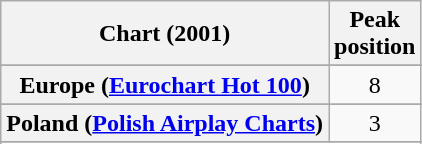<table class="wikitable sortable plainrowheaders" style="text-align:center">
<tr>
<th scope="col">Chart (2001)</th>
<th scope="col">Peak<br>position</th>
</tr>
<tr>
</tr>
<tr>
</tr>
<tr>
</tr>
<tr>
</tr>
<tr>
</tr>
<tr>
<th scope="row">Europe (<a href='#'>Eurochart Hot 100</a>)</th>
<td>8</td>
</tr>
<tr>
</tr>
<tr>
</tr>
<tr>
</tr>
<tr>
</tr>
<tr>
</tr>
<tr>
<th scope="row">Poland (<a href='#'>Polish Airplay Charts</a>)</th>
<td>3</td>
</tr>
<tr>
</tr>
<tr>
</tr>
<tr>
</tr>
<tr>
</tr>
</table>
